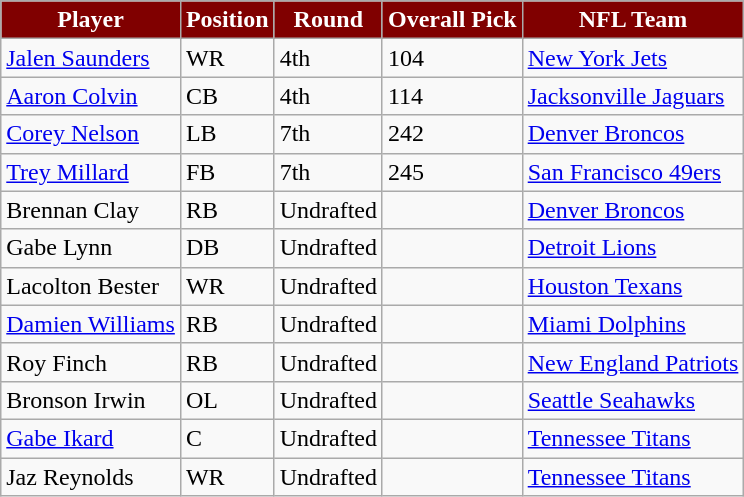<table class="wikitable" border="1">
<tr>
<th style="background: maroon; color: white">Player</th>
<th style="background: maroon; color: white">Position</th>
<th style="background: maroon; color: white">Round</th>
<th style="background: maroon; color: white">Overall Pick</th>
<th style="background: maroon; color: white">NFL Team</th>
</tr>
<tr>
<td><a href='#'>Jalen Saunders</a></td>
<td>WR</td>
<td>4th</td>
<td>104</td>
<td><a href='#'>New York Jets</a></td>
</tr>
<tr>
<td><a href='#'>Aaron Colvin</a></td>
<td>CB</td>
<td>4th</td>
<td>114</td>
<td><a href='#'>Jacksonville Jaguars</a></td>
</tr>
<tr>
<td><a href='#'>Corey Nelson</a></td>
<td>LB</td>
<td>7th</td>
<td>242</td>
<td><a href='#'>Denver Broncos</a></td>
</tr>
<tr>
<td><a href='#'>Trey Millard</a></td>
<td>FB</td>
<td>7th</td>
<td>245</td>
<td><a href='#'>San Francisco 49ers</a></td>
</tr>
<tr>
<td>Brennan Clay</td>
<td>RB</td>
<td>Undrafted</td>
<td></td>
<td><a href='#'>Denver Broncos</a></td>
</tr>
<tr>
<td>Gabe Lynn</td>
<td>DB</td>
<td>Undrafted</td>
<td></td>
<td><a href='#'>Detroit Lions</a></td>
</tr>
<tr>
<td>Lacolton Bester</td>
<td>WR</td>
<td>Undrafted</td>
<td></td>
<td><a href='#'>Houston Texans</a></td>
</tr>
<tr>
<td><a href='#'>Damien Williams</a></td>
<td>RB</td>
<td>Undrafted</td>
<td></td>
<td><a href='#'>Miami Dolphins</a></td>
</tr>
<tr>
<td>Roy Finch</td>
<td>RB</td>
<td>Undrafted</td>
<td></td>
<td><a href='#'>New England Patriots</a></td>
</tr>
<tr>
<td>Bronson Irwin</td>
<td>OL</td>
<td>Undrafted</td>
<td></td>
<td><a href='#'>Seattle Seahawks</a></td>
</tr>
<tr>
<td><a href='#'>Gabe Ikard</a></td>
<td>C</td>
<td>Undrafted</td>
<td></td>
<td><a href='#'>Tennessee Titans</a></td>
</tr>
<tr>
<td>Jaz Reynolds</td>
<td>WR</td>
<td>Undrafted</td>
<td></td>
<td><a href='#'>Tennessee Titans</a></td>
</tr>
</table>
